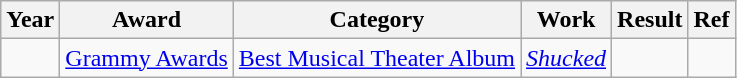<table class="wikitable">
<tr>
<th>Year</th>
<th>Award</th>
<th>Category</th>
<th>Work</th>
<th>Result</th>
<th>Ref</th>
</tr>
<tr>
<td></td>
<td><a href='#'>Grammy Awards</a></td>
<td><a href='#'>Best Musical Theater Album</a></td>
<td><em><a href='#'>Shucked</a></em></td>
<td></td>
<td></td>
</tr>
</table>
